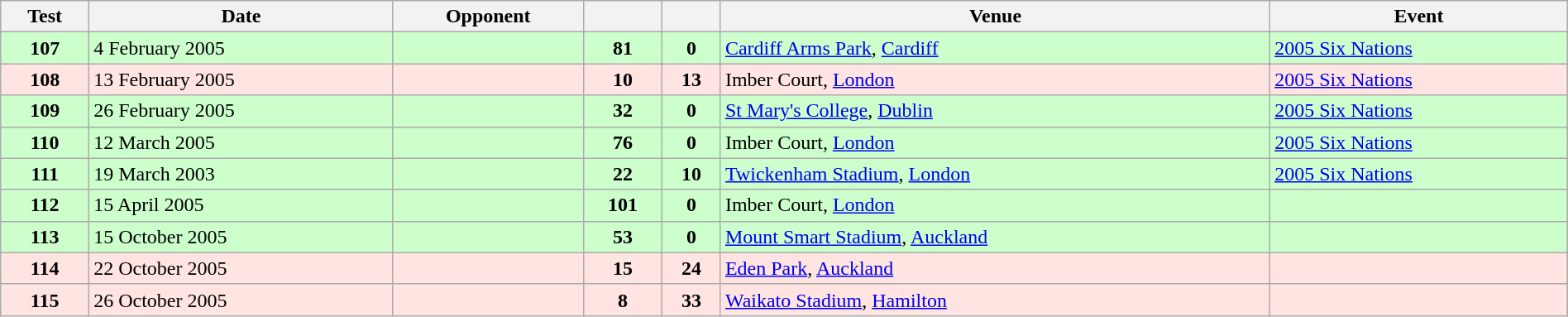<table class="wikitable sortable" style="width:100%">
<tr>
<th>Test</th>
<th>Date</th>
<th>Opponent</th>
<th></th>
<th></th>
<th>Venue</th>
<th>Event</th>
</tr>
<tr bgcolor=#ccffcc>
<td align="center"><strong>107</strong></td>
<td>4 February 2005</td>
<td></td>
<td align="center"><strong>81</strong></td>
<td align="center"><strong>0</strong></td>
<td><a href='#'>Cardiff Arms Park</a>, <a href='#'>Cardiff</a></td>
<td><a href='#'>2005 Six Nations</a></td>
</tr>
<tr bgcolor=#ffe4e1>
<td align="center"><strong>108</strong></td>
<td>13 February 2005</td>
<td></td>
<td align="center"><strong>10</strong></td>
<td align="center"><strong>13</strong></td>
<td>Imber Court, <a href='#'>London</a></td>
<td><a href='#'>2005 Six Nations</a></td>
</tr>
<tr bgcolor=#ccffcc>
<td align="center"><strong>109</strong></td>
<td>26 February 2005</td>
<td></td>
<td align="center"><strong>32</strong></td>
<td align="center"><strong>0</strong></td>
<td><a href='#'>St Mary's College</a>, <a href='#'>Dublin</a></td>
<td><a href='#'>2005 Six Nations</a></td>
</tr>
<tr bgcolor=#ccffcc>
<td align="center"><strong>110</strong></td>
<td>12 March 2005</td>
<td></td>
<td align="center"><strong>76</strong></td>
<td align="center"><strong>0</strong></td>
<td>Imber Court, <a href='#'>London</a></td>
<td><a href='#'>2005 Six Nations</a></td>
</tr>
<tr bgcolor=#ccffcc>
<td align="center"><strong>111</strong></td>
<td>19 March 2003</td>
<td></td>
<td align="center"><strong>22</strong></td>
<td align="center"><strong>10</strong></td>
<td><a href='#'>Twickenham Stadium</a>, <a href='#'>London</a></td>
<td><a href='#'>2005 Six Nations</a></td>
</tr>
<tr bgcolor=#ccffcc>
<td align="center"><strong>112</strong></td>
<td>15 April 2005</td>
<td></td>
<td align="center"><strong>101</strong></td>
<td align="center"><strong>0</strong></td>
<td>Imber Court, <a href='#'>London</a></td>
<td></td>
</tr>
<tr bgcolor=#ccffcc>
<td align="center"><strong>113</strong></td>
<td>15 October 2005</td>
<td></td>
<td align="center"><strong>53</strong></td>
<td align="center"><strong>0</strong></td>
<td><a href='#'>Mount Smart Stadium</a>, <a href='#'>Auckland</a></td>
<td></td>
</tr>
<tr bgcolor=#ffe4e1>
<td align="center"><strong>114</strong></td>
<td>22 October 2005</td>
<td></td>
<td align="center"><strong>15</strong></td>
<td align="center"><strong>24</strong></td>
<td><a href='#'>Eden Park</a>, <a href='#'>Auckland</a></td>
<td></td>
</tr>
<tr bgcolor=#ffe4e1>
<td align="center"><strong>115</strong></td>
<td>26 October 2005</td>
<td></td>
<td align="center"><strong>8</strong></td>
<td align="center"><strong>33</strong></td>
<td><a href='#'>Waikato Stadium</a>, <a href='#'>Hamilton</a></td>
<td></td>
</tr>
</table>
